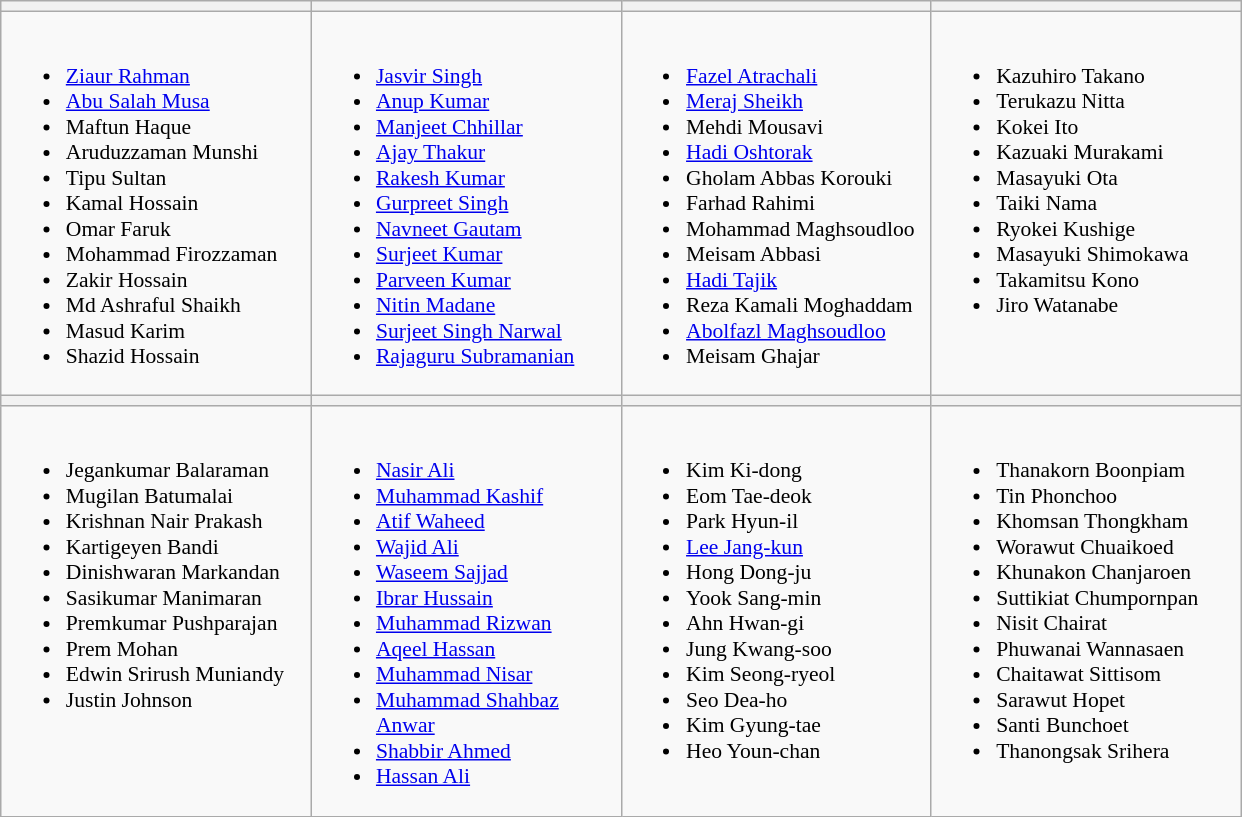<table class="wikitable" style="font-size:90%">
<tr>
<th width=200></th>
<th width=200></th>
<th width=200></th>
<th width=200></th>
</tr>
<tr>
<td valign=top><br><ul><li><a href='#'>Ziaur Rahman</a></li><li><a href='#'>Abu Salah Musa</a></li><li>Maftun Haque</li><li>Aruduzzaman Munshi</li><li>Tipu Sultan</li><li>Kamal Hossain</li><li>Omar Faruk</li><li>Mohammad Firozzaman</li><li>Zakir Hossain</li><li>Md Ashraful Shaikh</li><li>Masud Karim</li><li>Shazid Hossain</li></ul></td>
<td valign=top><br><ul><li><a href='#'>Jasvir Singh</a></li><li><a href='#'>Anup Kumar</a></li><li><a href='#'>Manjeet Chhillar</a></li><li><a href='#'>Ajay Thakur</a></li><li><a href='#'>Rakesh Kumar</a></li><li><a href='#'>Gurpreet Singh</a></li><li><a href='#'>Navneet Gautam</a></li><li><a href='#'>Surjeet Kumar</a></li><li><a href='#'>Parveen Kumar</a></li><li><a href='#'>Nitin Madane</a></li><li><a href='#'>Surjeet Singh Narwal</a></li><li><a href='#'>Rajaguru Subramanian</a></li></ul></td>
<td valign=top><br><ul><li><a href='#'>Fazel Atrachali</a></li><li><a href='#'>Meraj Sheikh</a></li><li>Mehdi Mousavi</li><li><a href='#'>Hadi Oshtorak</a></li><li>Gholam Abbas Korouki</li><li>Farhad Rahimi</li><li>Mohammad Maghsoudloo</li><li>Meisam Abbasi</li><li><a href='#'>Hadi Tajik</a></li><li>Reza Kamali Moghaddam</li><li><a href='#'>Abolfazl Maghsoudloo</a></li><li>Meisam Ghajar</li></ul></td>
<td valign=top><br><ul><li>Kazuhiro Takano</li><li>Terukazu Nitta</li><li>Kokei Ito</li><li>Kazuaki Murakami</li><li>Masayuki Ota</li><li>Taiki Nama</li><li>Ryokei Kushige</li><li>Masayuki Shimokawa</li><li>Takamitsu Kono</li><li>Jiro Watanabe</li></ul></td>
</tr>
<tr>
<th></th>
<th></th>
<th></th>
<th></th>
</tr>
<tr>
<td valign=top><br><ul><li>Jegankumar Balaraman</li><li>Mugilan Batumalai</li><li>Krishnan Nair Prakash</li><li>Kartigeyen Bandi</li><li>Dinishwaran Markandan</li><li>Sasikumar Manimaran</li><li>Premkumar Pushparajan</li><li>Prem Mohan</li><li>Edwin Srirush Muniandy</li><li>Justin Johnson</li></ul></td>
<td valign=top><br><ul><li><a href='#'>Nasir Ali</a></li><li><a href='#'>Muhammad Kashif</a></li><li><a href='#'>Atif Waheed</a></li><li><a href='#'>Wajid Ali</a></li><li><a href='#'>Waseem Sajjad</a></li><li><a href='#'>Ibrar Hussain</a></li><li><a href='#'>Muhammad Rizwan</a></li><li><a href='#'>Aqeel Hassan</a></li><li><a href='#'>Muhammad Nisar</a></li><li><a href='#'>Muhammad Shahbaz Anwar</a></li><li><a href='#'>Shabbir Ahmed</a></li><li><a href='#'>Hassan Ali</a></li></ul></td>
<td valign=top><br><ul><li>Kim Ki-dong</li><li>Eom Tae-deok</li><li>Park Hyun-il</li><li><a href='#'>Lee Jang-kun</a></li><li>Hong Dong-ju</li><li>Yook Sang-min</li><li>Ahn Hwan-gi</li><li>Jung Kwang-soo</li><li>Kim Seong-ryeol</li><li>Seo Dea-ho</li><li>Kim Gyung-tae</li><li>Heo Youn-chan</li></ul></td>
<td valign=top><br><ul><li>Thanakorn Boonpiam</li><li>Tin Phonchoo</li><li>Khomsan Thongkham</li><li>Worawut Chuaikoed</li><li>Khunakon Chanjaroen</li><li>Suttikiat Chumpornpan</li><li>Nisit Chairat</li><li>Phuwanai Wannasaen</li><li>Chaitawat Sittisom</li><li>Sarawut Hopet</li><li>Santi Bunchoet</li><li>Thanongsak Srihera</li></ul></td>
</tr>
</table>
